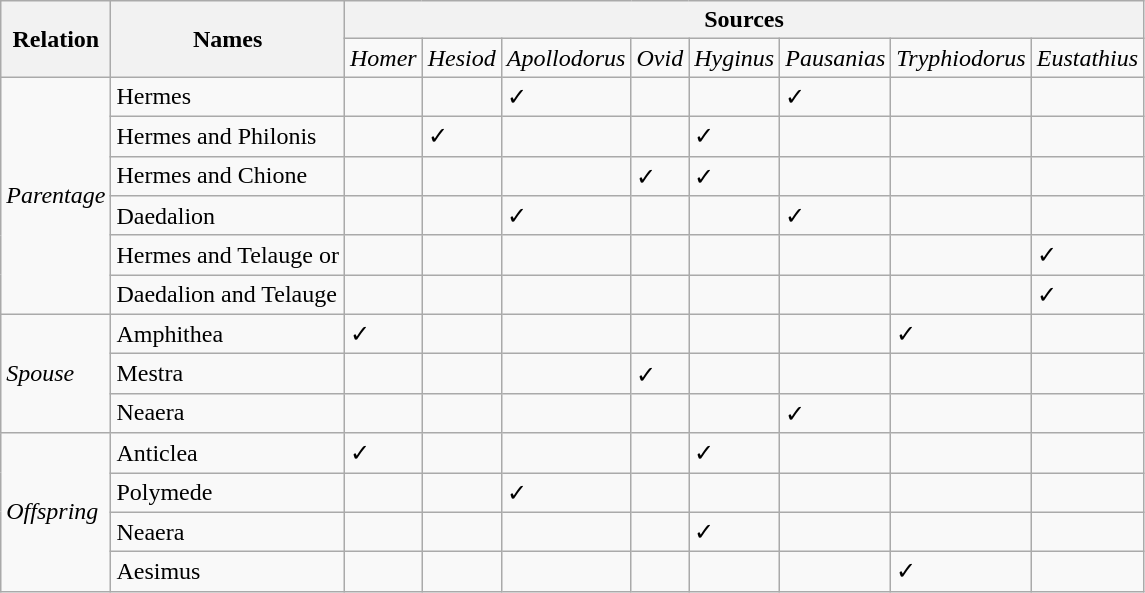<table class="wikitable">
<tr>
<th rowspan="2">Relation</th>
<th rowspan="2">Names</th>
<th colspan="8">Sources</th>
</tr>
<tr>
<td><em>Homer</em></td>
<td><em>Hesiod</em></td>
<td><em>Apollodorus</em></td>
<td><em>Ovid</em></td>
<td><em>Hyginus</em></td>
<td><em>Pausanias</em></td>
<td><em>Tryphiodorus</em></td>
<td><em>Eustathius</em></td>
</tr>
<tr>
<td rowspan="6"><em>Parentage</em></td>
<td>Hermes</td>
<td></td>
<td></td>
<td>✓</td>
<td></td>
<td></td>
<td>✓</td>
<td></td>
<td></td>
</tr>
<tr>
<td>Hermes and Philonis</td>
<td></td>
<td>✓</td>
<td></td>
<td></td>
<td>✓</td>
<td></td>
<td></td>
<td></td>
</tr>
<tr>
<td>Hermes and Chione</td>
<td></td>
<td></td>
<td></td>
<td>✓</td>
<td>✓</td>
<td></td>
<td></td>
<td></td>
</tr>
<tr>
<td>Daedalion</td>
<td></td>
<td></td>
<td>✓</td>
<td></td>
<td></td>
<td>✓</td>
<td></td>
<td></td>
</tr>
<tr>
<td>Hermes and Telauge or</td>
<td></td>
<td></td>
<td></td>
<td></td>
<td></td>
<td></td>
<td></td>
<td>✓</td>
</tr>
<tr>
<td>Daedalion and Telauge</td>
<td></td>
<td></td>
<td></td>
<td></td>
<td></td>
<td></td>
<td></td>
<td>✓</td>
</tr>
<tr>
<td rowspan="3"><em>Spouse</em></td>
<td>Amphithea</td>
<td>✓</td>
<td></td>
<td></td>
<td></td>
<td></td>
<td></td>
<td>✓</td>
<td></td>
</tr>
<tr>
<td>Mestra</td>
<td></td>
<td></td>
<td></td>
<td>✓</td>
<td></td>
<td></td>
<td></td>
<td></td>
</tr>
<tr>
<td>Neaera</td>
<td></td>
<td></td>
<td></td>
<td></td>
<td></td>
<td>✓</td>
<td></td>
<td></td>
</tr>
<tr>
<td rowspan="4"><em>Offspring</em></td>
<td>Anticlea</td>
<td>✓</td>
<td></td>
<td></td>
<td></td>
<td>✓</td>
<td></td>
<td></td>
<td></td>
</tr>
<tr>
<td>Polymede</td>
<td></td>
<td></td>
<td>✓</td>
<td></td>
<td></td>
<td></td>
<td></td>
<td></td>
</tr>
<tr>
<td>Neaera</td>
<td></td>
<td></td>
<td></td>
<td></td>
<td>✓</td>
<td></td>
<td></td>
<td></td>
</tr>
<tr>
<td>Aesimus</td>
<td></td>
<td></td>
<td></td>
<td></td>
<td></td>
<td></td>
<td>✓</td>
<td></td>
</tr>
</table>
